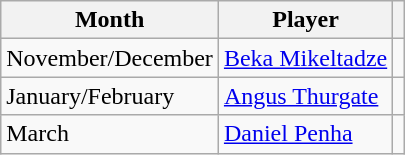<table class="wikitable" style="text-align:left">
<tr>
<th>Month</th>
<th>Player</th>
<th></th>
</tr>
<tr>
<td>November/December</td>
<td> <a href='#'>Beka Mikeltadze</a></td>
<td></td>
</tr>
<tr>
<td>January/February</td>
<td> <a href='#'>Angus Thurgate</a></td>
<td></td>
</tr>
<tr>
<td>March</td>
<td> <a href='#'>Daniel Penha</a></td>
<td></td>
</tr>
</table>
